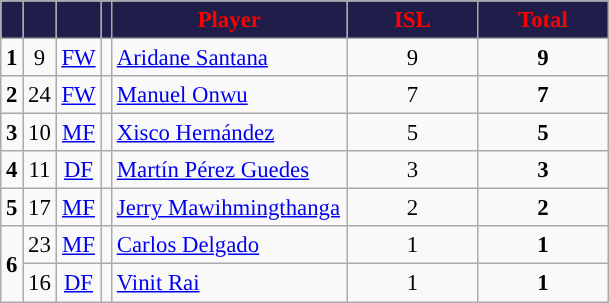<table class="wikitable" style="font-size: 95%; text-align: center;">
<tr>
<th rowspan="1" style="background:#1f1d4a; color:#FF0000; !width=15"></th>
<th rowspan="1" style="background:#1f1d4a; color:#FF0000; !width=15"></th>
<th rowspan="1" style="background:#1f1d4a; color:#FF0000; !width=15"></th>
<th rowspan="1" style="background:#1f1d4a; color:#FF0000; !width=15"></th>
<th width=150 style="background:#1f1d4a; color:#FF0000;">Player</th>
<th width=80 style="background:#1f1d4a; color:#FF0000;">ISL</th>
<th width=80 style="background:#1f1d4a; color:#FF0000;">Total</th>
</tr>
<tr>
<td rowspan=1><strong>1</strong></td>
<td>9</td>
<td><a href='#'>FW</a></td>
<td></td>
<td align=left><a href='#'>Aridane Santana</a></td>
<td>9</td>
<td><strong>9</strong></td>
</tr>
<tr>
<td rowspan=1><strong>2</strong></td>
<td>24</td>
<td><a href='#'>FW</a></td>
<td></td>
<td align=left><a href='#'>Manuel Onwu</a></td>
<td>7</td>
<td><strong>7</strong></td>
</tr>
<tr>
<td rowspan=1><strong>3</strong></td>
<td>10</td>
<td><a href='#'>MF</a></td>
<td></td>
<td align=left><a href='#'>Xisco Hernández</a></td>
<td>5</td>
<td><strong>5</strong></td>
</tr>
<tr>
<td rowspan=1><strong>4</strong></td>
<td>11</td>
<td><a href='#'>DF</a></td>
<td></td>
<td align=left><a href='#'>Martín Pérez Guedes</a></td>
<td>3</td>
<td><strong>3</strong></td>
</tr>
<tr>
<td rowspan=1><strong>5</strong></td>
<td>17</td>
<td><a href='#'>MF</a></td>
<td></td>
<td align=left><a href='#'>Jerry Mawihmingthanga</a></td>
<td>2</td>
<td><strong>2</strong></td>
</tr>
<tr>
<td rowspan=2><strong>6</strong></td>
<td>23</td>
<td><a href='#'>MF</a></td>
<td></td>
<td align=left><a href='#'>Carlos Delgado</a></td>
<td>1</td>
<td><strong>1</strong></td>
</tr>
<tr>
<td>16</td>
<td><a href='#'>DF</a></td>
<td></td>
<td align=left><a href='#'>Vinit Rai</a></td>
<td>1</td>
<td><strong>1</strong></td>
</tr>
</table>
